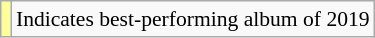<table class="wikitable" style="font-size:90%;">
<tr>
<td style="background-color:#FFFF99"></td>
<td>Indicates best-performing album of 2019</td>
</tr>
</table>
